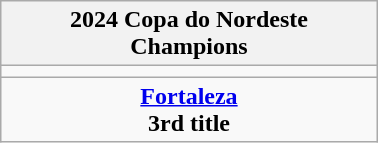<table class="wikitable" style="text-align: center; margin: 0 auto; width: 20%">
<tr>
<th>2024 Copa do Nordeste<br>Champions</th>
</tr>
<tr>
<td></td>
</tr>
<tr>
<td><strong><a href='#'>Fortaleza</a></strong><br><strong>3rd title</strong></td>
</tr>
</table>
